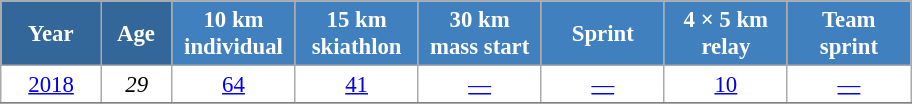<table class="wikitable" style="font-size:95%; text-align:center; border:grey solid 1px; border-collapse:collapse; background:#ffffff;">
<tr>
<th style="background-color:#369; color:white; width:60px;"> Year </th>
<th style="background-color:#369; color:white; width:40px;"> Age </th>
<th style="background-color:#4180be; color:white; width:75px;"> 10 km <br> individual </th>
<th style="background-color:#4180be; color:white; width:75px;"> 15 km <br> skiathlon </th>
<th style="background-color:#4180be; color:white; width:75px;"> 30 km <br> mass start </th>
<th style="background-color:#4180be; color:white; width:75px;"> Sprint </th>
<th style="background-color:#4180be; color:white; width:75px;"> 4 × 5 km <br> relay </th>
<th style="background-color:#4180be; color:white; width:75px;"> Team <br> sprint </th>
</tr>
<tr>
<td><a href='#'>2018</a></td>
<td><em>29</em></td>
<td><a href='#'>64</a></td>
<td><a href='#'>41</a></td>
<td><a href='#'>—</a></td>
<td><a href='#'>—</a></td>
<td><a href='#'>10</a></td>
<td><a href='#'>—</a></td>
</tr>
<tr>
</tr>
</table>
